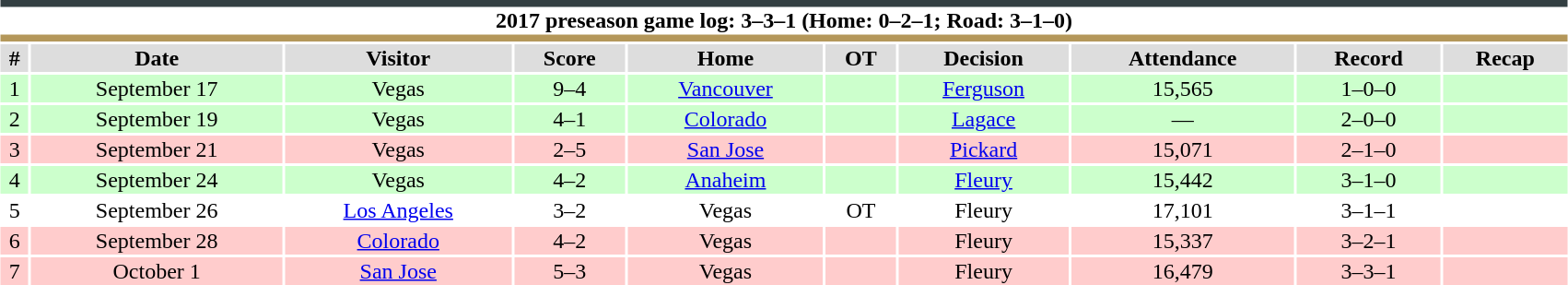<table class="toccolours collapsible collapsed" style="width:90%; clear:both; margin:1.5em auto; text-align:center;">
<tr>
<th colspan=10 style="background:#FFFFFF; border-top:#333F42 5px solid; border-bottom:#B4975A 5px solid;">2017 preseason game log: 3–3–1 (Home: 0–2–1; Road: 3–1–0)</th>
</tr>
<tr style="background:#ddd;">
<th>#</th>
<th>Date</th>
<th>Visitor</th>
<th>Score</th>
<th>Home</th>
<th>OT</th>
<th>Decision</th>
<th>Attendance</th>
<th>Record</th>
<th>Recap</th>
</tr>
<tr style="background:#cfc;">
<td>1</td>
<td>September 17</td>
<td>Vegas</td>
<td>9–4</td>
<td><a href='#'>Vancouver</a></td>
<td></td>
<td><a href='#'>Ferguson</a></td>
<td>15,565</td>
<td>1–0–0</td>
<td></td>
</tr>
<tr style="background:#cfc;">
<td>2</td>
<td>September 19</td>
<td>Vegas</td>
<td>4–1</td>
<td><a href='#'>Colorado</a></td>
<td></td>
<td><a href='#'>Lagace</a></td>
<td>—</td>
<td>2–0–0</td>
<td></td>
</tr>
<tr style="background:#fcc;">
<td>3</td>
<td>September 21</td>
<td>Vegas</td>
<td>2–5</td>
<td><a href='#'>San Jose</a></td>
<td></td>
<td><a href='#'>Pickard</a></td>
<td>15,071</td>
<td>2–1–0</td>
<td></td>
</tr>
<tr style="background:#cfc;">
<td>4</td>
<td>September 24</td>
<td>Vegas</td>
<td>4–2</td>
<td><a href='#'>Anaheim</a></td>
<td></td>
<td><a href='#'>Fleury</a></td>
<td>15,442</td>
<td>3–1–0</td>
<td></td>
</tr>
<tr style="background:#fff;">
<td>5</td>
<td>September 26</td>
<td><a href='#'>Los Angeles</a></td>
<td>3–2</td>
<td>Vegas</td>
<td>OT</td>
<td>Fleury</td>
<td>17,101</td>
<td>3–1–1</td>
<td></td>
</tr>
<tr style="background:#fcc;">
<td>6</td>
<td>September 28</td>
<td><a href='#'>Colorado</a></td>
<td>4–2</td>
<td>Vegas</td>
<td></td>
<td>Fleury</td>
<td>15,337</td>
<td>3–2–1</td>
<td></td>
</tr>
<tr style="background:#fcc;">
<td>7</td>
<td>October 1</td>
<td><a href='#'>San Jose</a></td>
<td>5–3</td>
<td>Vegas</td>
<td></td>
<td>Fleury</td>
<td>16,479</td>
<td>3–3–1</td>
<td></td>
</tr>
</table>
